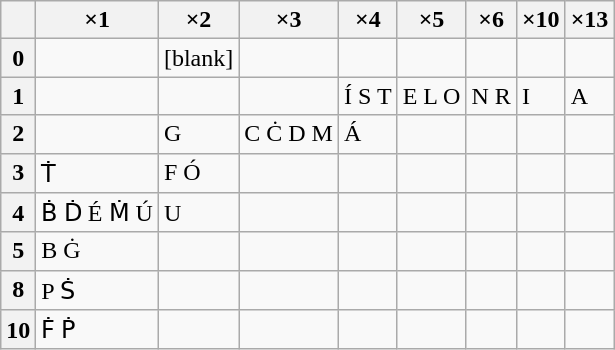<table class="wikitable floatright">
<tr>
<th></th>
<th>×1</th>
<th>×2</th>
<th>×3</th>
<th>×4</th>
<th>×5</th>
<th>×6</th>
<th>×10</th>
<th>×13</th>
</tr>
<tr>
<th>0</th>
<td></td>
<td>[blank]</td>
<td></td>
<td></td>
<td></td>
<td></td>
<td></td>
<td></td>
</tr>
<tr>
<th>1</th>
<td></td>
<td></td>
<td></td>
<td>Í S T</td>
<td>E L O</td>
<td>N R</td>
<td>I</td>
<td>A</td>
</tr>
<tr>
<th>2</th>
<td></td>
<td>G</td>
<td>C Ċ D M</td>
<td>Á</td>
<td></td>
<td></td>
<td></td>
<td></td>
</tr>
<tr>
<th>3</th>
<td>Ṫ</td>
<td>F Ó</td>
<td></td>
<td></td>
<td></td>
<td></td>
<td></td>
<td></td>
</tr>
<tr>
<th>4</th>
<td>Ḃ Ḋ É Ṁ Ú</td>
<td>U</td>
<td></td>
<td></td>
<td></td>
<td></td>
<td></td>
<td></td>
</tr>
<tr>
<th>5</th>
<td>B Ġ</td>
<td></td>
<td></td>
<td></td>
<td></td>
<td></td>
<td></td>
<td></td>
</tr>
<tr>
<th>8</th>
<td>P Ṡ</td>
<td></td>
<td></td>
<td></td>
<td></td>
<td></td>
<td></td>
<td></td>
</tr>
<tr>
<th>10</th>
<td>Ḟ Ṗ</td>
<td></td>
<td></td>
<td></td>
<td></td>
<td></td>
<td></td>
<td></td>
</tr>
</table>
